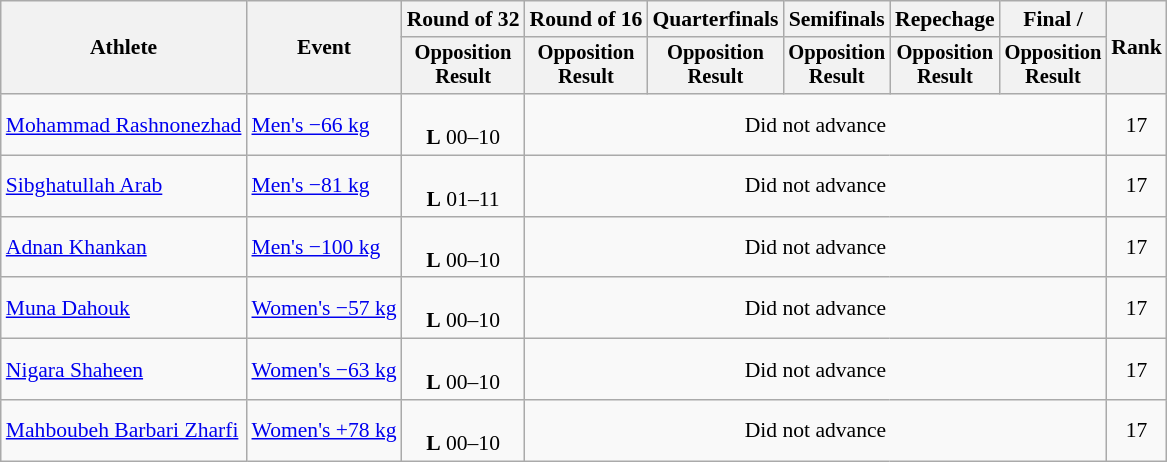<table class="wikitable" style="font-size:90%; text-align:center">
<tr>
<th rowspan=2>Athlete</th>
<th rowspan=2>Event</th>
<th>Round of 32</th>
<th>Round of 16</th>
<th>Quarterfinals</th>
<th>Semifinals</th>
<th>Repechage</th>
<th>Final / </th>
<th rowspan=2>Rank</th>
</tr>
<tr style="font-size:95%">
<th>Opposition <br> Result</th>
<th>Opposition <br> Result</th>
<th>Opposition <br> Result</th>
<th>Opposition <br> Result</th>
<th>Opposition <br> Result</th>
<th>Opposition <br> Result</th>
</tr>
<tr align=center>
<td align=left><a href='#'>Mohammad Rashnonezhad</a></td>
<td align=left><a href='#'>Men's −66 kg</a></td>
<td><br><strong>L</strong> 00–10</td>
<td colspan=5>Did not advance</td>
<td>17</td>
</tr>
<tr align=center>
<td align=left><a href='#'>Sibghatullah Arab</a></td>
<td align=left><a href='#'>Men's −81 kg</a></td>
<td><br><strong>L</strong> 01–11</td>
<td colspan=5>Did not advance</td>
<td>17</td>
</tr>
<tr align=center>
<td align=left><a href='#'>Adnan Khankan</a></td>
<td align=left><a href='#'>Men's −100 kg</a></td>
<td><br><strong>L</strong> 00–10</td>
<td colspan=5>Did not advance</td>
<td>17</td>
</tr>
<tr align=center>
<td align=left><a href='#'>Muna Dahouk</a></td>
<td align=left><a href='#'>Women's −57 kg</a></td>
<td><br><strong>L</strong> 00–10</td>
<td colspan=5>Did not advance</td>
<td>17</td>
</tr>
<tr align=center>
<td align=left><a href='#'>Nigara Shaheen</a></td>
<td align=left><a href='#'>Women's −63 kg</a></td>
<td><br><strong>L</strong> 00–10</td>
<td colspan=5>Did not advance</td>
<td>17</td>
</tr>
<tr align=center>
<td align=left><a href='#'>Mahboubeh Barbari Zharfi</a></td>
<td align=left><a href='#'>Women's +78 kg</a></td>
<td><br><strong>L</strong> 00–10</td>
<td colspan=5>Did not advance</td>
<td>17</td>
</tr>
</table>
